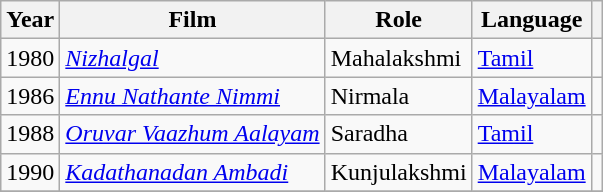<table class="wikitable sortable">
<tr>
<th>Year</th>
<th>Film</th>
<th>Role</th>
<th>Language</th>
<th scope="col" class="unsortable" ></th>
</tr>
<tr>
<td>1980</td>
<td><em><a href='#'>Nizhalgal</a></em></td>
<td>Mahalakshmi</td>
<td><a href='#'>Tamil</a></td>
<td></td>
</tr>
<tr>
<td>1986</td>
<td><em><a href='#'>Ennu Nathante Nimmi</a></em></td>
<td>Nirmala</td>
<td><a href='#'>Malayalam</a></td>
<td></td>
</tr>
<tr>
<td>1988</td>
<td><em><a href='#'>Oruvar Vaazhum Aalayam</a></em></td>
<td>Saradha</td>
<td><a href='#'>Tamil</a></td>
<td></td>
</tr>
<tr>
<td>1990</td>
<td><em><a href='#'>Kadathanadan Ambadi</a></em></td>
<td>Kunjulakshmi</td>
<td><a href='#'>Malayalam</a></td>
<td></td>
</tr>
<tr>
</tr>
</table>
